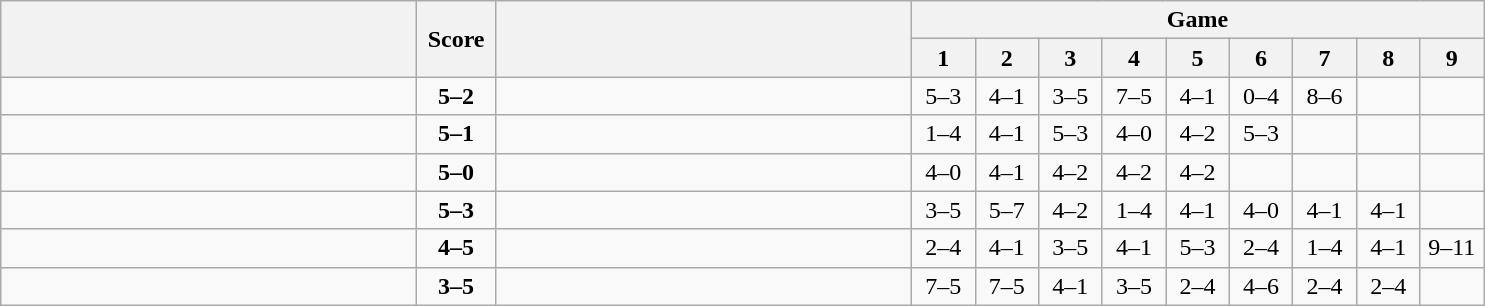<table class="wikitable" style="text-align: center;">
<tr>
<th rowspan=2 align="right" width="270"></th>
<th rowspan=2 width="45">Score</th>
<th rowspan=2 align="left" width="270"></th>
<th colspan=9>Game</th>
</tr>
<tr>
<th width="35">1</th>
<th width="35">2</th>
<th width="35">3</th>
<th width="35">4</th>
<th width="35">5</th>
<th width="35">6</th>
<th width="35">7</th>
<th width="35">8</th>
<th width="35">9</th>
</tr>
<tr>
<td align=left><strong><br></strong></td>
<td align=center><strong>5–2</strong></td>
<td align=left><br></td>
<td>5–3</td>
<td>4–1</td>
<td>3–5</td>
<td>7–5</td>
<td>4–1</td>
<td>0–4</td>
<td>8–6</td>
<td></td>
<td></td>
</tr>
<tr>
<td align=left><strong><br></strong></td>
<td align=center><strong>5–1</strong></td>
<td align=left><br></td>
<td>1–4</td>
<td>4–1</td>
<td>5–3</td>
<td>4–0</td>
<td>4–2</td>
<td>5–3</td>
<td></td>
<td></td>
<td></td>
</tr>
<tr>
<td align=left><strong><br></strong></td>
<td align=center><strong>5–0</strong></td>
<td align=left><br></td>
<td>4–0</td>
<td>4–1</td>
<td>4–2</td>
<td>4–2</td>
<td>4–2</td>
<td></td>
<td></td>
<td></td>
<td></td>
</tr>
<tr>
<td align=left><strong><br></strong></td>
<td align=center><strong>5–3</strong></td>
<td align=left><br></td>
<td>3–5</td>
<td>5–7</td>
<td>4–2</td>
<td>1–4</td>
<td>4–1</td>
<td>4–0</td>
<td>4–1</td>
<td>4–1</td>
<td></td>
</tr>
<tr>
<td align=left><br></td>
<td align=center><strong>4–5</strong></td>
<td align=left><strong><br></strong></td>
<td>2–4</td>
<td>4–1</td>
<td>3–5</td>
<td>4–1</td>
<td>5–3</td>
<td>2–4</td>
<td>1–4</td>
<td>4–1</td>
<td>9–11</td>
</tr>
<tr>
<td align=left><br></td>
<td align=center><strong>3–5</strong></td>
<td align=left><strong><br></strong></td>
<td>7–5</td>
<td>7–5</td>
<td>4–1</td>
<td>3–5</td>
<td>2–4</td>
<td>4–6</td>
<td>2–4</td>
<td>2–4</td>
<td></td>
</tr>
</table>
